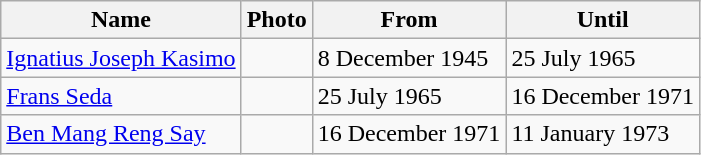<table class="wikitable">
<tr>
<th>Name</th>
<th>Photo</th>
<th>From</th>
<th>Until</th>
</tr>
<tr>
<td><a href='#'>Ignatius Joseph Kasimo</a></td>
<td></td>
<td>8 December 1945</td>
<td>25 July 1965</td>
</tr>
<tr>
<td><a href='#'>Frans Seda</a></td>
<td></td>
<td>25 July 1965</td>
<td>16 December 1971</td>
</tr>
<tr>
<td><a href='#'>Ben Mang Reng Say</a></td>
<td></td>
<td>16 December 1971</td>
<td>11 January 1973</td>
</tr>
</table>
